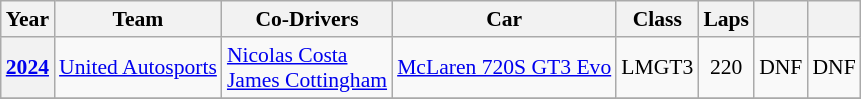<table class="wikitable" style="text-align:center; font-size:90%">
<tr>
<th>Year</th>
<th>Team</th>
<th>Co-Drivers</th>
<th>Car</th>
<th>Class</th>
<th>Laps</th>
<th></th>
<th></th>
</tr>
<tr>
<th><a href='#'>2024</a></th>
<td align="left"> <a href='#'>United Autosports</a></td>
<td align="left"> <a href='#'>Nicolas Costa</a><br> <a href='#'>James Cottingham</a></td>
<td align="left"><a href='#'>McLaren 720S GT3 Evo</a></td>
<td>LMGT3</td>
<td>220</td>
<td>DNF</td>
<td>DNF</td>
</tr>
<tr>
</tr>
</table>
